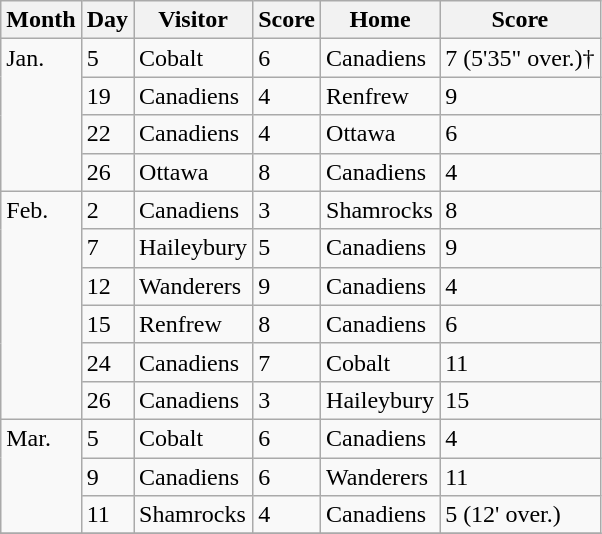<table class="wikitable">
<tr>
<th>Month</th>
<th>Day</th>
<th>Visitor</th>
<th>Score</th>
<th>Home</th>
<th>Score</th>
</tr>
<tr>
<td rowspan=4 valign=top>Jan.</td>
<td>5</td>
<td>Cobalt</td>
<td>6</td>
<td>Canadiens</td>
<td>7 (5'35" over.)†</td>
</tr>
<tr>
<td>19</td>
<td>Canadiens</td>
<td>4</td>
<td>Renfrew</td>
<td>9</td>
</tr>
<tr>
<td>22</td>
<td>Canadiens</td>
<td>4</td>
<td>Ottawa</td>
<td>6</td>
</tr>
<tr>
<td>26</td>
<td>Ottawa</td>
<td>8</td>
<td>Canadiens</td>
<td>4</td>
</tr>
<tr>
<td rowspan=6 valign=top>Feb.</td>
<td>2</td>
<td>Canadiens</td>
<td>3</td>
<td>Shamrocks</td>
<td>8</td>
</tr>
<tr>
<td>7</td>
<td>Haileybury</td>
<td>5</td>
<td>Canadiens</td>
<td>9</td>
</tr>
<tr>
<td>12</td>
<td>Wanderers</td>
<td>9</td>
<td>Canadiens</td>
<td>4</td>
</tr>
<tr>
<td>15</td>
<td>Renfrew</td>
<td>8</td>
<td>Canadiens</td>
<td>6</td>
</tr>
<tr>
<td>24</td>
<td>Canadiens</td>
<td>7</td>
<td>Cobalt</td>
<td>11</td>
</tr>
<tr>
<td>26</td>
<td>Canadiens</td>
<td>3</td>
<td>Haileybury</td>
<td>15</td>
</tr>
<tr>
<td rowspan=3  valign=top>Mar.</td>
<td>5</td>
<td>Cobalt</td>
<td>6</td>
<td>Canadiens</td>
<td>4</td>
</tr>
<tr>
<td>9</td>
<td>Canadiens</td>
<td>6</td>
<td>Wanderers</td>
<td>11</td>
</tr>
<tr>
<td>11</td>
<td>Shamrocks</td>
<td>4</td>
<td>Canadiens</td>
<td>5 (12' over.)</td>
</tr>
<tr>
</tr>
</table>
